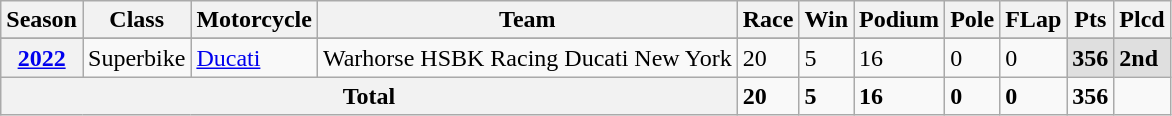<table class="wikitable">
<tr>
<th>Season</th>
<th>Class</th>
<th>Motorcycle</th>
<th>Team</th>
<th>Race</th>
<th>Win</th>
<th>Podium</th>
<th>Pole</th>
<th>FLap</th>
<th>Pts</th>
<th>Plcd</th>
</tr>
<tr>
</tr>
<tr>
<th><a href='#'>2022</a></th>
<td>Superbike</td>
<td><a href='#'>Ducati</a></td>
<td>Warhorse HSBK Racing Ducati New York</td>
<td>20</td>
<td>5</td>
<td>16</td>
<td>0</td>
<td>0</td>
<td style="background:#dfdfdf;"><strong>356</strong></td>
<td style="background:#dfdfdf;"><strong>2nd</strong></td>
</tr>
<tr>
<th colspan="4">Total</th>
<td><strong>20</strong></td>
<td><strong>5</strong></td>
<td><strong>16</strong></td>
<td><strong>0</strong></td>
<td><strong>0</strong></td>
<td><strong>356</strong></td>
<td></td>
</tr>
</table>
